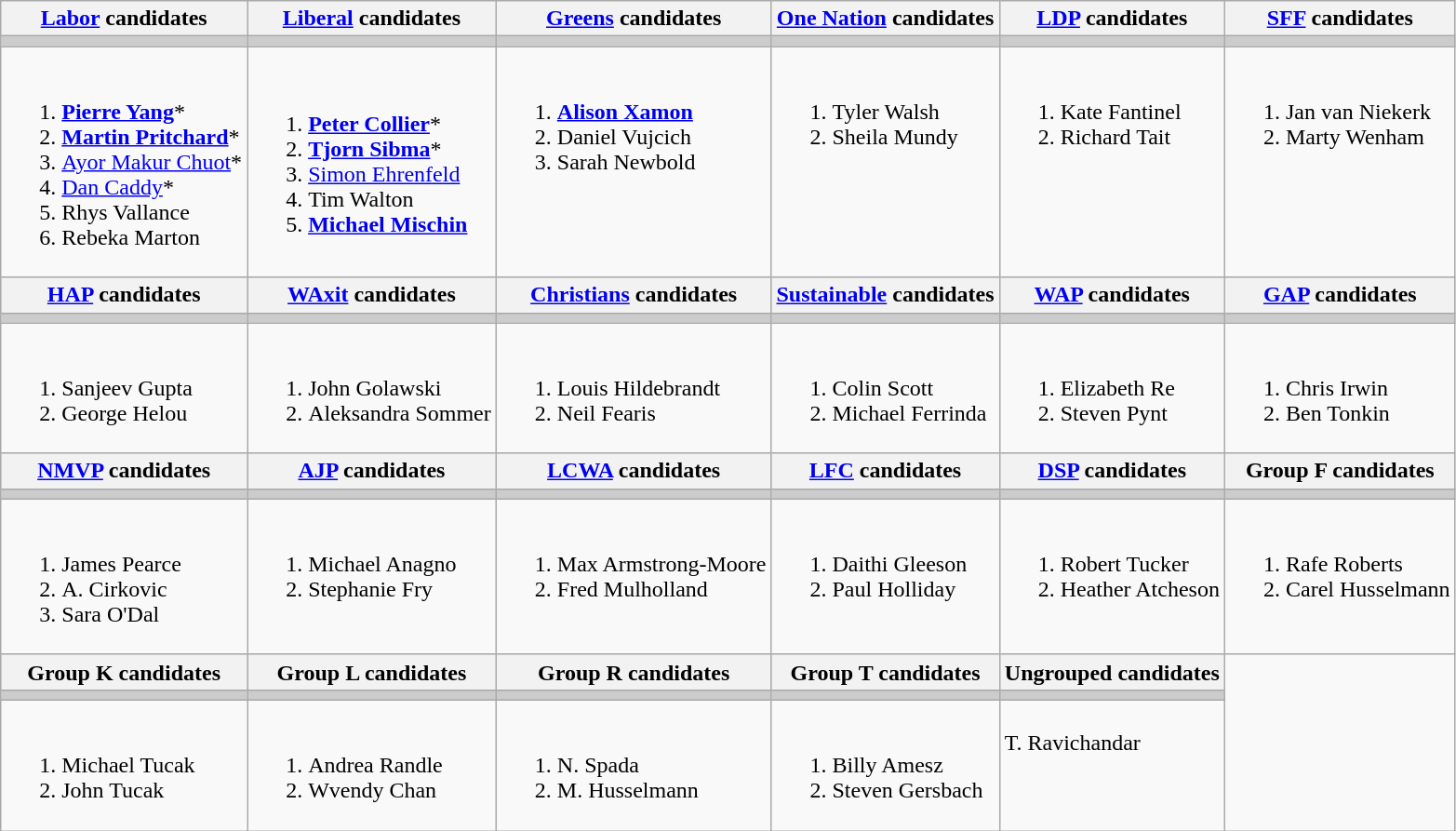<table class="wikitable">
<tr>
<th><a href='#'>Labor</a> candidates</th>
<th><a href='#'>Liberal</a> candidates</th>
<th><a href='#'>Greens</a> candidates</th>
<th><a href='#'>One Nation</a> candidates</th>
<th><a href='#'>LDP</a> candidates</th>
<th><a href='#'>SFF</a> candidates</th>
</tr>
<tr bgcolor="#cccccc">
<td></td>
<td></td>
<td></td>
<td></td>
<td></td>
<td></td>
</tr>
<tr>
<td><br><ol><li><strong><a href='#'>Pierre Yang</a></strong>*</li><li><strong><a href='#'>Martin Pritchard</a></strong>*</li><li><a href='#'>Ayor Makur Chuot</a>*</li><li><a href='#'>Dan Caddy</a>*</li><li>Rhys Vallance</li><li>Rebeka Marton</li></ol></td>
<td><br><ol><li><strong><a href='#'>Peter Collier</a></strong>*</li><li><strong><a href='#'>Tjorn Sibma</a></strong>*</li><li><a href='#'>Simon Ehrenfeld</a></li><li>Tim Walton</li><li><strong><a href='#'>Michael Mischin</a></strong></li></ol></td>
<td valign=top><br><ol><li><strong><a href='#'>Alison Xamon</a></strong></li><li>Daniel Vujcich</li><li>Sarah Newbold</li></ol></td>
<td valign=top><br><ol><li>Tyler Walsh</li><li>Sheila Mundy</li></ol></td>
<td valign=top><br><ol><li>Kate Fantinel</li><li>Richard Tait</li></ol></td>
<td valign=top><br><ol><li>Jan van Niekerk</li><li>Marty Wenham</li></ol></td>
</tr>
<tr bgcolor="#cccccc">
<th><a href='#'>HAP</a> candidates</th>
<th><a href='#'>WAxit</a> candidates</th>
<th><a href='#'>Christians</a> candidates</th>
<th><a href='#'>Sustainable</a> candidates</th>
<th><a href='#'>WAP</a> candidates</th>
<th><a href='#'>GAP</a> candidates</th>
</tr>
<tr bgcolor="#cccccc">
<td></td>
<td></td>
<td></td>
<td></td>
<td></td>
<td></td>
</tr>
<tr>
<td valign=top><br><ol><li>Sanjeev Gupta</li><li>George Helou</li></ol></td>
<td valign=top><br><ol><li>John Golawski</li><li>Aleksandra Sommer</li></ol></td>
<td valign=top><br><ol><li>Louis Hildebrandt</li><li>Neil Fearis</li></ol></td>
<td valign=top><br><ol><li>Colin Scott</li><li>Michael Ferrinda</li></ol></td>
<td valign=top><br><ol><li>Elizabeth Re</li><li>Steven Pynt</li></ol></td>
<td valign=top><br><ol><li>Chris Irwin</li><li>Ben Tonkin</li></ol></td>
</tr>
<tr bgcolor="#cccccc">
<th><a href='#'>NMVP</a> candidates</th>
<th><a href='#'>AJP</a> candidates</th>
<th><a href='#'>LCWA</a> candidates</th>
<th><a href='#'>LFC</a> candidates</th>
<th><a href='#'>DSP</a> candidates</th>
<th>Group F candidates</th>
</tr>
<tr bgcolor="#cccccc">
<td></td>
<td></td>
<td></td>
<td></td>
<td></td>
<td></td>
</tr>
<tr>
<td valign=top><br><ol><li>James Pearce</li><li>A. Cirkovic</li><li>Sara O'Dal</li></ol></td>
<td valign=top><br><ol><li>Michael Anagno</li><li>Stephanie Fry</li></ol></td>
<td valign=top><br><ol><li>Max Armstrong-Moore</li><li>Fred Mulholland</li></ol></td>
<td valign=top><br><ol><li>Daithi Gleeson</li><li>Paul Holliday</li></ol></td>
<td valign=top><br><ol><li>Robert Tucker</li><li>Heather Atcheson</li></ol></td>
<td valign=top><br><ol><li>Rafe Roberts</li><li>Carel Husselmann</li></ol></td>
</tr>
<tr bgcolor="#cccccc">
<th>Group K candidates</th>
<th>Group L candidates</th>
<th>Group R candidates</th>
<th>Group T candidates</th>
<th>Ungrouped candidates</th>
</tr>
<tr bgcolor="#cccccc">
<td></td>
<td></td>
<td></td>
<td></td>
<td></td>
</tr>
<tr>
<td valign=top><br><ol><li>Michael Tucak</li><li>John Tucak</li></ol></td>
<td valign=top><br><ol><li>Andrea Randle</li><li>Wvendy Chan</li></ol></td>
<td valign=top><br><ol><li>N. Spada</li><li>M. Husselmann</li></ol></td>
<td valign=top><br><ol><li>Billy Amesz</li><li>Steven Gersbach</li></ol></td>
<td valign=top><br>T. Ravichandar</td>
</tr>
</table>
